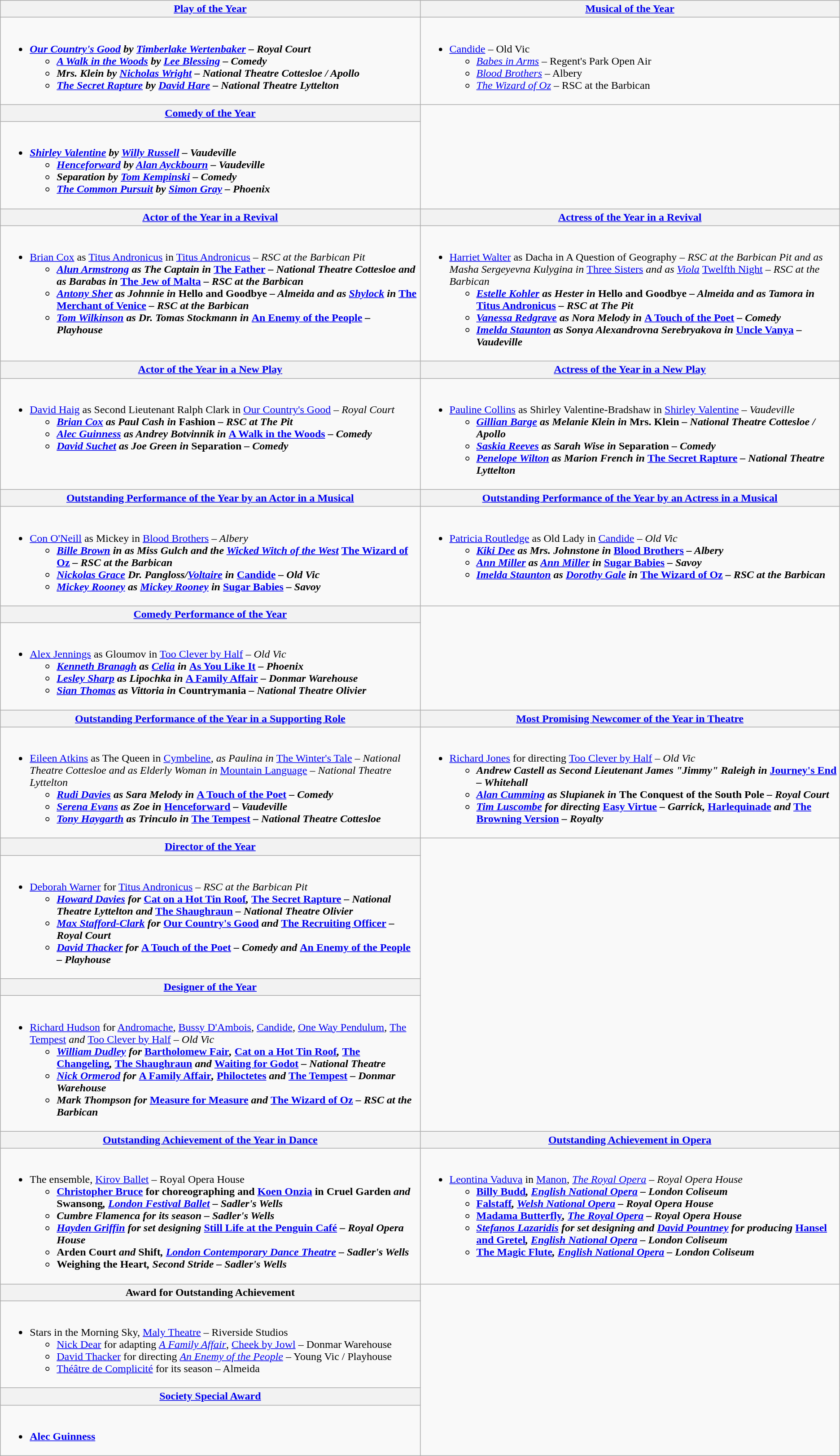<table class=wikitable style="width="100%">
<tr>
<th width="50%"><a href='#'>Play of the Year</a></th>
<th width="50%"><a href='#'>Musical of the Year</a></th>
</tr>
<tr>
<td valign="top"><br><ul><li><strong><em><a href='#'>Our Country's Good</a><em> by <a href='#'>Timberlake Wertenbaker</a> – Royal Court<strong><ul><li></em><a href='#'>A Walk in the Woods</a><em> by <a href='#'>Lee Blessing</a> – Comedy</li><li></em>Mrs. Klein<em> by <a href='#'>Nicholas Wright</a> – National Theatre Cottesloe / Apollo</li><li></em><a href='#'>The Secret Rapture</a><em> by <a href='#'>David Hare</a> – National Theatre Lyttelton</li></ul></li></ul></td>
<td valign="top"><br><ul><li></em></strong><a href='#'>Candide</a></em> – Old Vic</strong><ul><li><em><a href='#'>Babes in Arms</a></em> – Regent's Park Open Air</li><li><em><a href='#'>Blood Brothers</a></em> – Albery</li><li><em><a href='#'>The Wizard of Oz</a></em> – RSC at the Barbican</li></ul></li></ul></td>
</tr>
<tr>
<th colspan=1><a href='#'>Comedy of the Year</a></th>
</tr>
<tr>
<td><br><ul><li><strong><em><a href='#'>Shirley Valentine</a><em> by <a href='#'>Willy Russell</a> – Vaudeville<strong><ul><li></em><a href='#'>Henceforward</a><em> by <a href='#'>Alan Ayckbourn</a> – Vaudeville</li><li></em>Separation<em> by <a href='#'>Tom Kempinski</a> – Comedy</li><li></em><a href='#'>The Common Pursuit</a><em> by <a href='#'>Simon Gray</a> – Phoenix</li></ul></li></ul></td>
</tr>
<tr>
<th style="width="50%"><a href='#'>Actor of the Year in a Revival</a></th>
<th style="width="50%"><a href='#'>Actress of the Year in a Revival</a></th>
</tr>
<tr>
<td valign="top"><br><ul><li></strong><a href='#'>Brian Cox</a> as <a href='#'>Titus Andronicus</a> in </em><a href='#'>Titus Andronicus</a><em> – RSC at the Barbican Pit<strong><ul><li><a href='#'>Alun Armstrong</a> as The Captain in </em><a href='#'>The Father</a><em> – National Theatre Cottesloe and as Barabas in </em><a href='#'>The Jew of Malta</a><em> – RSC at the Barbican</li><li><a href='#'>Antony Sher</a> as Johnnie in </em>Hello and Goodbye<em> – Almeida and as <a href='#'>Shylock</a> in </em><a href='#'>The Merchant of Venice</a><em> – RSC at the Barbican</li><li><a href='#'>Tom Wilkinson</a> as Dr. Tomas Stockmann in </em><a href='#'>An Enemy of the People</a><em> – Playhouse</li></ul></li></ul></td>
<td valign="top"><br><ul><li></strong><a href='#'>Harriet Walter</a> as Dacha in </em>A Question of Geography<em> – RSC at the Barbican Pit and as Masha Sergeyevna Kulygina in </em><a href='#'>Three Sisters</a><em> and as <a href='#'>Viola</a>  </em><a href='#'>Twelfth Night</a><em> – RSC at the Barbican<strong><ul><li><a href='#'>Estelle Kohler</a> as Hester in </em>Hello and Goodbye<em> – Almeida and as Tamora in </em><a href='#'>Titus Andronicus</a><em> – RSC at The Pit</li><li><a href='#'>Vanessa Redgrave</a> as Nora Melody in </em><a href='#'>A Touch of the Poet</a><em> – Comedy</li><li><a href='#'>Imelda Staunton</a> as Sonya Alexandrovna Serebryakova in </em><a href='#'>Uncle Vanya</a><em> – Vaudeville</li></ul></li></ul></td>
</tr>
<tr>
<th style="width="50%"><a href='#'>Actor of the Year in a New Play</a></th>
<th style="width="50%"><a href='#'>Actress of the Year in a New Play</a></th>
</tr>
<tr>
<td valign="top"><br><ul><li></strong><a href='#'>David Haig</a> as Second Lieutenant Ralph Clark in </em><a href='#'>Our Country's Good</a><em> – Royal Court<strong><ul><li><a href='#'>Brian Cox</a> as Paul Cash in </em>Fashion<em> – RSC at The Pit</li><li><a href='#'>Alec Guinness</a> as Andrey Botvinnik in </em><a href='#'>A Walk in the Woods</a><em> – Comedy</li><li><a href='#'>David Suchet</a> as Joe Green in </em>Separation<em> – Comedy</li></ul></li></ul></td>
<td valign="top"><br><ul><li></strong><a href='#'>Pauline Collins</a> as Shirley Valentine-Bradshaw in </em><a href='#'>Shirley Valentine</a><em> – Vaudeville<strong><ul><li><a href='#'>Gillian Barge</a> as Melanie Klein in </em>Mrs. Klein<em> – National Theatre Cottesloe / Apollo</li><li><a href='#'>Saskia Reeves</a> as Sarah Wise in </em>Separation<em> – Comedy</li><li><a href='#'>Penelope Wilton</a> as Marion French in </em><a href='#'>The Secret Rapture</a><em> – National Theatre Lyttelton</li></ul></li></ul></td>
</tr>
<tr>
<th style="width="50%"><a href='#'>Outstanding Performance of the Year by an Actor in a Musical</a></th>
<th style="width="50%"><a href='#'>Outstanding Performance of the Year by an Actress in a Musical</a></th>
</tr>
<tr>
<td valign="top"><br><ul><li></strong><a href='#'>Con O'Neill</a> as Mickey in </em><a href='#'>Blood Brothers</a><em> – Albery<strong><ul><li><a href='#'>Bille Brown</a> in as Miss Gulch and the <a href='#'>Wicked Witch of the West</a> </em><a href='#'>The Wizard of Oz</a><em> – RSC at the Barbican</li><li><a href='#'>Nickolas Grace</a> Dr. Pangloss/<a href='#'>Voltaire</a> in </em><a href='#'>Candide</a><em> – Old Vic</li><li><a href='#'>Mickey Rooney</a> as <a href='#'>Mickey Rooney</a> in </em><a href='#'>Sugar Babies</a><em> – Savoy</li></ul></li></ul></td>
<td valign="top"><br><ul><li></strong><a href='#'>Patricia Routledge</a> as Old Lady in </em><a href='#'>Candide</a><em> – Old Vic<strong><ul><li><a href='#'>Kiki Dee</a> as Mrs. Johnstone in </em><a href='#'>Blood Brothers</a><em> – Albery</li><li><a href='#'>Ann Miller</a> as <a href='#'>Ann Miller</a> in </em><a href='#'>Sugar Babies</a><em> – Savoy</li><li><a href='#'>Imelda Staunton</a> as <a href='#'>Dorothy Gale</a> in </em><a href='#'>The Wizard of Oz</a><em> – RSC at the Barbican</li></ul></li></ul></td>
</tr>
<tr>
<th colspan=1><a href='#'>Comedy Performance of the Year</a></th>
</tr>
<tr>
<td><br><ul><li></strong><a href='#'>Alex Jennings</a> as Gloumov in </em><a href='#'>Too Clever by Half</a><em> – Old Vic<strong><ul><li><a href='#'>Kenneth Branagh</a> as <a href='#'>Celia</a> in </em><a href='#'>As You Like It</a><em> – Phoenix</li><li><a href='#'>Lesley Sharp</a> as Lipochka in </em><a href='#'>A Family Affair</a><em> – Donmar Warehouse</li><li><a href='#'>Sian Thomas</a> as Vittoria in </em>Countrymania<em> – National Theatre Olivier</li></ul></li></ul></td>
</tr>
<tr>
<th colspan=1><a href='#'>Outstanding Performance of the Year in a Supporting Role</a></th>
<th colspan=1><a href='#'>Most Promising Newcomer of the Year in Theatre</a></th>
</tr>
<tr>
<td valign="top"><br><ul><li></strong><a href='#'>Eileen Atkins</a> as The Queen in </em><a href='#'>Cymbeline</a><em>, as Paulina in </em><a href='#'>The Winter's Tale</a><em> – National Theatre Cottesloe and as Elderly Woman in </em><a href='#'>Mountain Language</a><em> – National Theatre Lyttelton<strong><ul><li><a href='#'>Rudi Davies</a> as Sara Melody in </em><a href='#'>A Touch of the Poet</a><em> – Comedy</li><li><a href='#'>Serena Evans</a> as Zoe in </em><a href='#'>Henceforward</a><em> – Vaudeville</li><li><a href='#'>Tony Haygarth</a> as Trinculo in </em><a href='#'>The Tempest</a><em> – National Theatre Cottesloe</li></ul></li></ul></td>
<td valign="top"><br><ul><li></strong><a href='#'>Richard Jones</a> for directing </em><a href='#'>Too Clever by Half</a><em> – Old Vic<strong><ul><li>Andrew Castell as Second Lieutenant James "Jimmy" Raleigh in </em><a href='#'>Journey's End</a><em> – Whitehall</li><li><a href='#'>Alan Cumming</a> as Slupianek in </em>The Conquest of the South Pole<em> – Royal Court</li><li><a href='#'>Tim Luscombe</a> for directing </em><a href='#'>Easy Virtue</a><em> – Garrick, </em><a href='#'>Harlequinade</a><em> and </em><a href='#'>The Browning Version</a><em> – Royalty</li></ul></li></ul></td>
</tr>
<tr>
<th colspan=1><a href='#'>Director of the Year</a></th>
</tr>
<tr>
<td><br><ul><li></strong><a href='#'>Deborah Warner</a> for </em><a href='#'>Titus Andronicus</a><em> – RSC at the Barbican Pit<strong><ul><li><a href='#'>Howard Davies</a> for </em><a href='#'>Cat on a Hot Tin Roof</a><em>, </em><a href='#'>The Secret Rapture</a><em> – National Theatre Lyttelton and </em><a href='#'>The Shaughraun</a><em> – National Theatre Olivier</li><li><a href='#'>Max Stafford-Clark</a> for </em><a href='#'>Our Country's Good</a><em> and </em><a href='#'>The Recruiting Officer</a><em> – Royal Court</li><li><a href='#'>David Thacker</a> for </em><a href='#'>A Touch of the Poet</a><em> – Comedy and </em><a href='#'>An Enemy of the People</a><em> – Playhouse</li></ul></li></ul></td>
</tr>
<tr>
<th colspan=1><a href='#'>Designer of the Year</a></th>
</tr>
<tr>
<td><br><ul><li></strong><a href='#'>Richard Hudson</a> for </em><a href='#'>Andromache</a><em>, </em><a href='#'>Bussy D'Ambois</a><em>, </em><a href='#'>Candide</a><em>, </em><a href='#'>One Way Pendulum</a><em>, </em><a href='#'>The Tempest</a><em> and </em><a href='#'>Too Clever by Half</a><em> – Old Vic<strong><ul><li><a href='#'>William Dudley</a> for </em><a href='#'>Bartholomew Fair</a><em>, </em><a href='#'>Cat on a Hot Tin Roof</a><em>, </em><a href='#'>The Changeling</a><em>, </em><a href='#'>The Shaughraun</a><em> and </em><a href='#'>Waiting for Godot</a><em> – National Theatre</li><li><a href='#'>Nick Ormerod</a> for </em><a href='#'>A Family Affair</a><em>, </em><a href='#'>Philoctetes</a><em> and </em><a href='#'>The Tempest</a><em> – Donmar Warehouse</li><li>Mark Thompson for </em><a href='#'>Measure for Measure</a><em> and </em><a href='#'>The Wizard of Oz</a><em> – RSC at the Barbican</li></ul></li></ul></td>
</tr>
<tr>
<th colspan=1><a href='#'>Outstanding Achievement of the Year in Dance</a></th>
<th colspan=1><a href='#'>Outstanding Achievement in Opera</a></th>
</tr>
<tr>
<td valign="top"><br><ul><li></strong>The ensemble, <a href='#'>Kirov Ballet</a> – Royal Opera House<strong><ul><li><a href='#'>Christopher Bruce</a> for choreographing and <a href='#'>Koen Onzia</a> in </em>Cruel Garden<em> and </em>Swansong<em>, <a href='#'>London Festival Ballet</a> – Sadler's Wells</li><li>Cumbre Flamenca for its season – Sadler's Wells</li><li><a href='#'>Hayden Griffin</a> for set designing </em><a href='#'>Still Life at the Penguin Café</a><em> – Royal Opera House</li><li></em>Arden Court<em> and </em>Shift<em>, <a href='#'>London Contemporary Dance Theatre</a> – Sadler's Wells</li><li></em>Weighing the Heart<em>, Second Stride – Sadler's Wells</li></ul></li></ul></td>
<td valign="top"><br><ul><li></strong><a href='#'>Leontina Vaduva</a> in </em><a href='#'>Manon</a><em>, <a href='#'>The Royal Opera</a> – Royal Opera House<strong><ul><li></em><a href='#'>Billy Budd</a><em>, <a href='#'>English National Opera</a> – London Coliseum</li><li></em><a href='#'>Falstaff</a><em>, <a href='#'>Welsh National Opera</a> – Royal Opera House</li><li></em><a href='#'>Madama Butterfly</a><em>, <a href='#'>The Royal Opera</a> – Royal Opera House</li><li><a href='#'>Stefanos Lazaridis</a> for set designing and <a href='#'>David Pountney</a> for producing </em><a href='#'>Hansel and Gretel</a><em>, <a href='#'>English National Opera</a> – London Coliseum</li><li></em><a href='#'>The Magic Flute</a><em>, <a href='#'>English National Opera</a> – London Coliseum</li></ul></li></ul></td>
</tr>
<tr>
<th colspan=1>Award for Outstanding Achievement</th>
</tr>
<tr>
<td><br><ul><li></em></strong>Stars in the Morning Sky</em>, <a href='#'>Maly Theatre</a> – Riverside Studios</strong><ul><li><a href='#'>Nick Dear</a> for adapting <em><a href='#'>A Family Affair</a></em>, <a href='#'>Cheek by Jowl</a> – Donmar Warehouse</li><li><a href='#'>David Thacker</a> for directing <em><a href='#'>An Enemy of the People</a></em> – Young Vic / Playhouse</li><li><a href='#'>Théâtre de Complicité</a> for its season – Almeida</li></ul></li></ul></td>
</tr>
<tr>
<th colspan=1><a href='#'>Society Special Award</a></th>
</tr>
<tr>
<td><br><ul><li><strong><a href='#'>Alec Guinness</a></strong></li></ul></td>
</tr>
</table>
